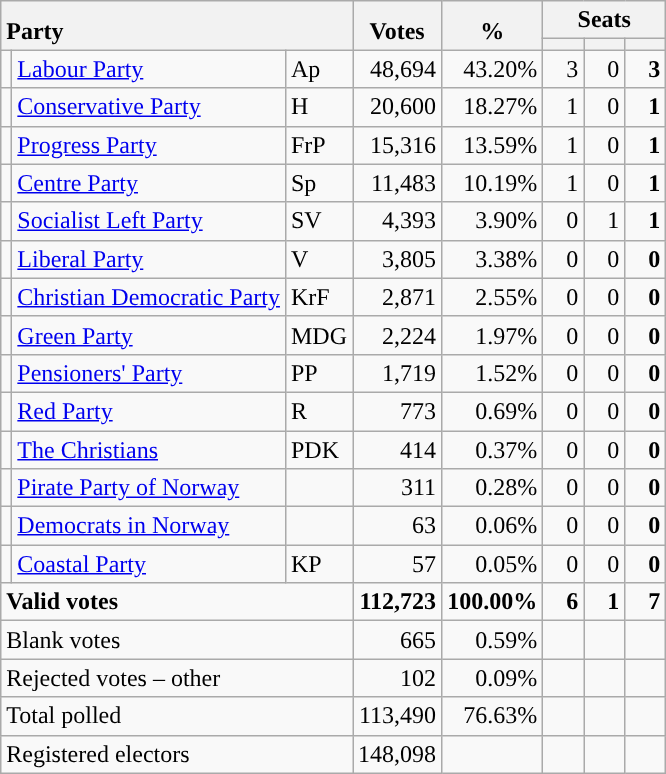<table class="wikitable" border="1" style="text-align:right;">
<tr>
<th style="text-align:left;" valign=bottom rowspan=2 colspan=3>Party</th>
<th align=center valign=bottom rowspan=2 width="50">Votes</th>
<th align=center valign=bottom rowspan=2 width="50">%</th>
<th colspan=3>Seats</th>
</tr>
<tr>
<th align=center valign=bottom width="20"><small></small></th>
<th align=center valign=bottom width="20"><small><a href='#'></a></small></th>
<th align=center valign=bottom width="20"><small></small></th>
</tr>
<tr>
<td style="color:inherit;background:"></td>
<td align=left><a href='#'>Labour Party</a></td>
<td align=left>Ap</td>
<td>48,694</td>
<td>43.20%</td>
<td>3</td>
<td>0</td>
<td><strong>3</strong></td>
</tr>
<tr>
<td style="color:inherit;background:"></td>
<td align=left><a href='#'>Conservative Party</a></td>
<td align=left>H</td>
<td>20,600</td>
<td>18.27%</td>
<td>1</td>
<td>0</td>
<td><strong>1</strong></td>
</tr>
<tr>
<td style="color:inherit;background:"></td>
<td align=left><a href='#'>Progress Party</a></td>
<td align=left>FrP</td>
<td>15,316</td>
<td>13.59%</td>
<td>1</td>
<td>0</td>
<td><strong>1</strong></td>
</tr>
<tr>
<td style="color:inherit;background:"></td>
<td align=left><a href='#'>Centre Party</a></td>
<td align=left>Sp</td>
<td>11,483</td>
<td>10.19%</td>
<td>1</td>
<td>0</td>
<td><strong>1</strong></td>
</tr>
<tr>
<td style="color:inherit;background:"></td>
<td align=left><a href='#'>Socialist Left Party</a></td>
<td align=left>SV</td>
<td>4,393</td>
<td>3.90%</td>
<td>0</td>
<td>1</td>
<td><strong>1</strong></td>
</tr>
<tr>
<td style="color:inherit;background:"></td>
<td align=left><a href='#'>Liberal Party</a></td>
<td align=left>V</td>
<td>3,805</td>
<td>3.38%</td>
<td>0</td>
<td>0</td>
<td><strong>0</strong></td>
</tr>
<tr>
<td style="color:inherit;background:"></td>
<td align=left><a href='#'>Christian Democratic Party</a></td>
<td align=left>KrF</td>
<td>2,871</td>
<td>2.55%</td>
<td>0</td>
<td>0</td>
<td><strong>0</strong></td>
</tr>
<tr>
<td style="color:inherit;background:"></td>
<td align=left><a href='#'>Green Party</a></td>
<td align=left>MDG</td>
<td>2,224</td>
<td>1.97%</td>
<td>0</td>
<td>0</td>
<td><strong>0</strong></td>
</tr>
<tr>
<td style="color:inherit;background:"></td>
<td align=left><a href='#'>Pensioners' Party</a></td>
<td align=left>PP</td>
<td>1,719</td>
<td>1.52%</td>
<td>0</td>
<td>0</td>
<td><strong>0</strong></td>
</tr>
<tr>
<td style="color:inherit;background:"></td>
<td align=left><a href='#'>Red Party</a></td>
<td align=left>R</td>
<td>773</td>
<td>0.69%</td>
<td>0</td>
<td>0</td>
<td><strong>0</strong></td>
</tr>
<tr>
<td style="color:inherit;background:"></td>
<td align=left><a href='#'>The Christians</a></td>
<td align=left>PDK</td>
<td>414</td>
<td>0.37%</td>
<td>0</td>
<td>0</td>
<td><strong>0</strong></td>
</tr>
<tr>
<td style="color:inherit;background:"></td>
<td align=left><a href='#'>Pirate Party of Norway</a></td>
<td align=left></td>
<td>311</td>
<td>0.28%</td>
<td>0</td>
<td>0</td>
<td><strong>0</strong></td>
</tr>
<tr>
<td style="color:inherit;background:"></td>
<td align=left><a href='#'>Democrats in Norway</a></td>
<td align=left></td>
<td>63</td>
<td>0.06%</td>
<td>0</td>
<td>0</td>
<td><strong>0</strong></td>
</tr>
<tr>
<td style="color:inherit;background:"></td>
<td align=left><a href='#'>Coastal Party</a></td>
<td align=left>KP</td>
<td>57</td>
<td>0.05%</td>
<td>0</td>
<td>0</td>
<td><strong>0</strong></td>
</tr>
<tr style="font-weight:bold">
<td align=left colspan=3>Valid votes</td>
<td>112,723</td>
<td>100.00%</td>
<td>6</td>
<td>1</td>
<td>7</td>
</tr>
<tr>
<td align=left colspan=3>Blank votes</td>
<td>665</td>
<td>0.59%</td>
<td></td>
<td></td>
<td></td>
</tr>
<tr>
<td align=left colspan=3>Rejected votes – other</td>
<td>102</td>
<td>0.09%</td>
<td></td>
<td></td>
<td></td>
</tr>
<tr>
<td align=left colspan=3>Total polled</td>
<td>113,490</td>
<td>76.63%</td>
<td></td>
<td></td>
<td></td>
</tr>
<tr>
<td align=left colspan=3>Registered electors</td>
<td>148,098</td>
<td></td>
<td></td>
<td></td>
<td></td>
</tr>
</table>
